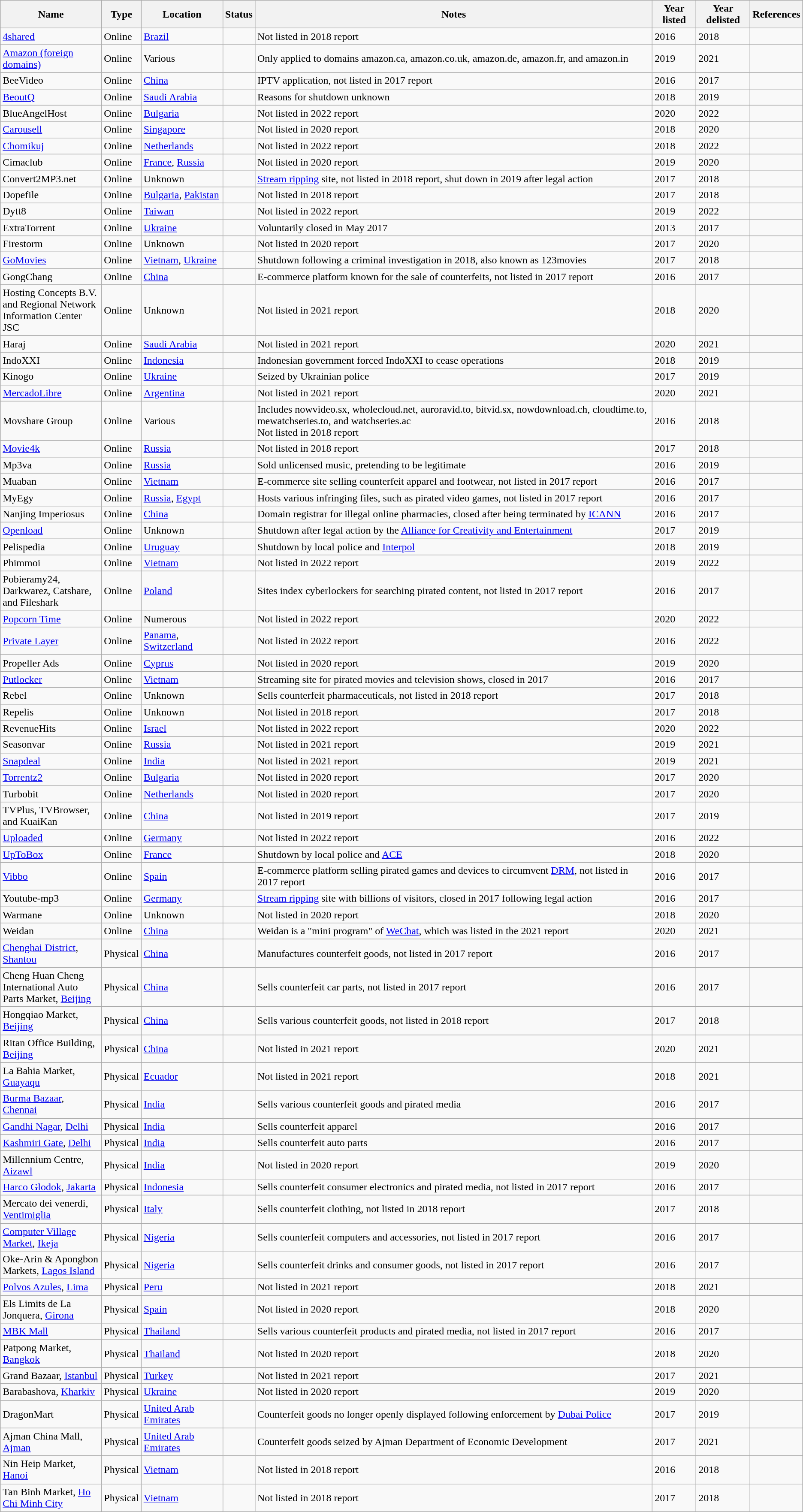<table class="wikitable sortable">
<tr>
<th scope="col" width="150">Name</th>
<th>Type</th>
<th>Location</th>
<th>Status</th>
<th scope="col" class="unsortable">Notes</th>
<th>Year listed</th>
<th>Year delisted</th>
<th scope="col" class="unsortable">References</th>
</tr>
<tr>
<td><a href='#'>4shared</a></td>
<td>Online</td>
<td><a href='#'>Brazil</a></td>
<td></td>
<td>Not listed in 2018 report</td>
<td>2016</td>
<td>2018</td>
<td></td>
</tr>
<tr>
<td><a href='#'>Amazon (foreign domains)</a></td>
<td>Online</td>
<td>Various</td>
<td></td>
<td>Only applied to domains amazon.ca, amazon.co.uk, amazon.de, amazon.fr, and amazon.in</td>
<td>2019</td>
<td>2021</td>
<td></td>
</tr>
<tr>
<td>BeeVideo</td>
<td>Online</td>
<td><a href='#'>China</a></td>
<td></td>
<td>IPTV application, not listed in 2017 report</td>
<td>2016</td>
<td>2017</td>
<td></td>
</tr>
<tr>
<td><a href='#'>BeoutQ</a></td>
<td>Online</td>
<td><a href='#'>Saudi Arabia</a></td>
<td></td>
<td>Reasons for shutdown unknown</td>
<td>2018</td>
<td>2019</td>
<td></td>
</tr>
<tr>
<td>BlueAngelHost</td>
<td>Online</td>
<td><a href='#'>Bulgaria</a></td>
<td></td>
<td>Not listed in 2022 report</td>
<td>2020</td>
<td>2022</td>
<td></td>
</tr>
<tr>
<td><a href='#'>Carousell</a></td>
<td>Online</td>
<td><a href='#'>Singapore</a></td>
<td></td>
<td>Not listed in 2020 report</td>
<td>2018</td>
<td>2020</td>
<td></td>
</tr>
<tr>
<td><a href='#'>Chomikuj</a></td>
<td>Online</td>
<td><a href='#'>Netherlands</a></td>
<td></td>
<td>Not listed in 2022 report</td>
<td>2018</td>
<td>2022</td>
<td></td>
</tr>
<tr>
<td>Cimaclub</td>
<td>Online</td>
<td><a href='#'>France</a>, <a href='#'>Russia</a></td>
<td></td>
<td>Not listed in 2020 report</td>
<td>2019</td>
<td>2020</td>
<td></td>
</tr>
<tr>
<td>Convert2MP3.net</td>
<td>Online</td>
<td>Unknown</td>
<td></td>
<td><a href='#'>Stream ripping</a> site, not listed in 2018 report, shut down in 2019 after legal action</td>
<td>2017</td>
<td>2018</td>
<td></td>
</tr>
<tr>
<td>Dopefile</td>
<td>Online</td>
<td><a href='#'>Bulgaria</a>, <a href='#'>Pakistan</a></td>
<td></td>
<td>Not listed in 2018 report</td>
<td>2017</td>
<td>2018</td>
<td></td>
</tr>
<tr>
<td>Dytt8</td>
<td>Online</td>
<td><a href='#'>Taiwan</a></td>
<td></td>
<td>Not listed in 2022 report</td>
<td>2019</td>
<td>2022</td>
<td></td>
</tr>
<tr>
<td>ExtraTorrent</td>
<td>Online</td>
<td><a href='#'>Ukraine</a></td>
<td></td>
<td>Voluntarily closed in May 2017</td>
<td>2013</td>
<td>2017</td>
<td></td>
</tr>
<tr>
<td>Firestorm</td>
<td>Online</td>
<td>Unknown</td>
<td></td>
<td>Not listed in 2020 report</td>
<td>2017</td>
<td>2020</td>
<td></td>
</tr>
<tr>
<td><a href='#'>GoMovies</a></td>
<td>Online</td>
<td><a href='#'>Vietnam</a>, <a href='#'>Ukraine</a></td>
<td></td>
<td>Shutdown following a criminal investigation in 2018, also known as 123movies</td>
<td>2017</td>
<td>2018</td>
<td></td>
</tr>
<tr>
<td>GongChang</td>
<td>Online</td>
<td><a href='#'>China</a></td>
<td></td>
<td>E-commerce platform known for the sale of counterfeits, not listed in 2017 report</td>
<td>2016</td>
<td>2017</td>
<td></td>
</tr>
<tr>
<td>Hosting Concepts B.V. and Regional Network Information Center JSC</td>
<td>Online</td>
<td>Unknown</td>
<td></td>
<td>Not listed in 2021 report</td>
<td>2018</td>
<td>2020</td>
<td></td>
</tr>
<tr>
<td>Haraj</td>
<td>Online</td>
<td><a href='#'>Saudi Arabia</a></td>
<td></td>
<td>Not listed in 2021 report</td>
<td>2020</td>
<td>2021</td>
<td></td>
</tr>
<tr>
<td>IndoXXI</td>
<td>Online</td>
<td><a href='#'>Indonesia</a></td>
<td></td>
<td>Indonesian government forced IndoXXI to cease operations</td>
<td>2018</td>
<td>2019</td>
<td></td>
</tr>
<tr>
<td>Kinogo</td>
<td>Online</td>
<td><a href='#'>Ukraine</a></td>
<td></td>
<td>Seized by Ukrainian police</td>
<td>2017</td>
<td>2019</td>
<td></td>
</tr>
<tr>
<td><a href='#'>MercadoLibre</a></td>
<td>Online</td>
<td><a href='#'>Argentina</a></td>
<td></td>
<td>Not listed in 2021 report</td>
<td>2020</td>
<td>2021</td>
<td></td>
</tr>
<tr>
<td>Movshare Group</td>
<td>Online</td>
<td>Various</td>
<td></td>
<td>Includes nowvideo.sx, wholecloud.net, auroravid.to, bitvid.sx, nowdownload.ch, cloudtime.to, mewatchseries.to, and watchseries.ac<br>Not listed in 2018 report</td>
<td>2016</td>
<td>2018</td>
<td></td>
</tr>
<tr>
<td><a href='#'>Movie4k</a></td>
<td>Online</td>
<td><a href='#'>Russia</a></td>
<td></td>
<td>Not listed in 2018 report</td>
<td>2017</td>
<td>2018</td>
<td></td>
</tr>
<tr>
<td>Mp3va</td>
<td>Online</td>
<td><a href='#'>Russia</a></td>
<td></td>
<td>Sold unlicensed music, pretending to be legitimate</td>
<td>2016</td>
<td>2019</td>
<td></td>
</tr>
<tr>
<td>Muaban</td>
<td>Online</td>
<td><a href='#'>Vietnam</a></td>
<td></td>
<td>E-commerce site selling counterfeit apparel and footwear, not listed in 2017 report</td>
<td>2016</td>
<td>2017</td>
<td></td>
</tr>
<tr>
<td>MyEgy</td>
<td>Online</td>
<td><a href='#'>Russia</a>, <a href='#'>Egypt</a></td>
<td></td>
<td>Hosts various infringing files, such as pirated video games, not listed in 2017 report</td>
<td>2016</td>
<td>2017</td>
<td></td>
</tr>
<tr>
<td>Nanjing Imperiosus</td>
<td>Online</td>
<td><a href='#'>China</a></td>
<td></td>
<td>Domain registrar for illegal online pharmacies, closed after being terminated by <a href='#'>ICANN</a></td>
<td>2016</td>
<td>2017</td>
<td></td>
</tr>
<tr>
<td><a href='#'>Openload</a></td>
<td>Online</td>
<td>Unknown</td>
<td></td>
<td>Shutdown after legal action by the <a href='#'>Alliance for Creativity and Entertainment</a></td>
<td>2017</td>
<td>2019</td>
<td></td>
</tr>
<tr>
<td>Pelispedia</td>
<td>Online</td>
<td><a href='#'>Uruguay</a></td>
<td></td>
<td>Shutdown by local police and <a href='#'>Interpol</a></td>
<td>2018</td>
<td>2019</td>
<td></td>
</tr>
<tr>
<td>Phimmoi</td>
<td>Online</td>
<td><a href='#'>Vietnam</a></td>
<td></td>
<td>Not listed in 2022 report</td>
<td>2019</td>
<td>2022</td>
<td></td>
</tr>
<tr>
<td>Pobieramy24, Darkwarez, Catshare, and Fileshark</td>
<td>Online</td>
<td><a href='#'>Poland</a></td>
<td></td>
<td>Sites index cyberlockers for searching pirated content, not listed in 2017 report</td>
<td>2016</td>
<td>2017</td>
<td></td>
</tr>
<tr>
<td><a href='#'>Popcorn Time</a></td>
<td>Online</td>
<td>Numerous</td>
<td></td>
<td>Not listed in 2022 report</td>
<td>2020</td>
<td>2022</td>
<td></td>
</tr>
<tr>
<td><a href='#'>Private Layer</a></td>
<td>Online</td>
<td><a href='#'>Panama</a>, <a href='#'>Switzerland</a></td>
<td></td>
<td>Not listed in 2022 report</td>
<td>2016</td>
<td>2022</td>
<td></td>
</tr>
<tr>
<td>Propeller Ads</td>
<td>Online</td>
<td><a href='#'>Cyprus</a></td>
<td></td>
<td>Not listed in 2020 report</td>
<td>2019</td>
<td>2020</td>
<td></td>
</tr>
<tr>
<td><a href='#'>Putlocker</a></td>
<td>Online</td>
<td><a href='#'>Vietnam</a></td>
<td></td>
<td>Streaming site for pirated movies and television shows, closed in 2017</td>
<td>2016</td>
<td>2017</td>
<td></td>
</tr>
<tr>
<td>Rebel</td>
<td>Online</td>
<td>Unknown</td>
<td></td>
<td>Sells counterfeit pharmaceuticals, not listed in 2018 report</td>
<td>2017</td>
<td>2018</td>
<td></td>
</tr>
<tr>
<td>Repelis</td>
<td>Online</td>
<td>Unknown</td>
<td></td>
<td>Not listed in 2018 report</td>
<td>2017</td>
<td>2018</td>
<td></td>
</tr>
<tr>
<td>RevenueHits</td>
<td>Online</td>
<td><a href='#'>Israel</a></td>
<td></td>
<td>Not listed in 2022 report</td>
<td>2020</td>
<td>2022</td>
<td></td>
</tr>
<tr>
<td>Seasonvar</td>
<td>Online</td>
<td><a href='#'>Russia</a></td>
<td></td>
<td>Not listed in 2021 report</td>
<td>2019</td>
<td>2021</td>
<td></td>
</tr>
<tr>
<td><a href='#'>Snapdeal</a></td>
<td>Online</td>
<td><a href='#'>India</a></td>
<td></td>
<td>Not listed in 2021 report</td>
<td>2019</td>
<td>2021</td>
<td></td>
</tr>
<tr>
<td><a href='#'>Torrentz2</a></td>
<td>Online</td>
<td><a href='#'>Bulgaria</a></td>
<td></td>
<td>Not listed in 2020 report</td>
<td>2017</td>
<td>2020</td>
<td></td>
</tr>
<tr>
<td>Turbobit</td>
<td>Online</td>
<td><a href='#'>Netherlands</a></td>
<td></td>
<td>Not listed in 2020 report</td>
<td>2017</td>
<td>2020</td>
<td></td>
</tr>
<tr>
<td>TVPlus, TVBrowser, and KuaiKan</td>
<td>Online</td>
<td><a href='#'>China</a></td>
<td></td>
<td>Not listed in 2019 report</td>
<td>2017</td>
<td>2019</td>
<td></td>
</tr>
<tr>
<td><a href='#'>Uploaded</a></td>
<td>Online</td>
<td><a href='#'>Germany</a></td>
<td></td>
<td>Not listed in 2022 report</td>
<td>2016</td>
<td>2022</td>
<td></td>
</tr>
<tr>
<td><a href='#'>UpToBox</a></td>
<td>Online</td>
<td><a href='#'>France</a></td>
<td></td>
<td>Shutdown by local police and <a href='#'>ACE</a></td>
<td>2018</td>
<td>2020</td>
<td></td>
</tr>
<tr>
<td><a href='#'>Vibbo</a></td>
<td>Online</td>
<td><a href='#'>Spain</a></td>
<td></td>
<td>E-commerce platform selling pirated games and devices to circumvent <a href='#'>DRM</a>, not listed in 2017 report</td>
<td>2016</td>
<td>2017</td>
<td></td>
</tr>
<tr>
<td>Youtube-mp3</td>
<td>Online</td>
<td><a href='#'>Germany</a></td>
<td></td>
<td><a href='#'>Stream ripping</a> site with billions of visitors, closed in 2017 following legal action</td>
<td>2016</td>
<td>2017</td>
<td></td>
</tr>
<tr>
<td>Warmane</td>
<td>Online</td>
<td>Unknown</td>
<td></td>
<td>Not listed in 2020 report</td>
<td>2018</td>
<td>2020</td>
<td></td>
</tr>
<tr>
<td>Weidan</td>
<td>Online</td>
<td><a href='#'>China</a></td>
<td></td>
<td>Weidan is a "mini program" of <a href='#'>WeChat</a>, which was listed in the 2021 report</td>
<td>2020</td>
<td>2021</td>
<td></td>
</tr>
<tr>
<td><a href='#'>Chenghai District</a>, <a href='#'>Shantou</a></td>
<td>Physical</td>
<td><a href='#'>China</a></td>
<td></td>
<td>Manufactures counterfeit goods, not listed in 2017 report</td>
<td>2016</td>
<td>2017</td>
<td></td>
</tr>
<tr>
<td>Cheng Huan Cheng International Auto Parts Market, <a href='#'>Beijing</a></td>
<td>Physical</td>
<td><a href='#'>China</a></td>
<td></td>
<td>Sells counterfeit car parts, not listed in 2017 report</td>
<td>2016</td>
<td>2017</td>
<td></td>
</tr>
<tr>
<td>Hongqiao Market, <a href='#'>Beijing</a></td>
<td>Physical</td>
<td><a href='#'>China</a></td>
<td></td>
<td>Sells various counterfeit goods, not listed in 2018 report</td>
<td>2017</td>
<td>2018</td>
<td></td>
</tr>
<tr>
<td>Ritan Office Building, <a href='#'>Beijing</a></td>
<td>Physical</td>
<td><a href='#'>China</a></td>
<td></td>
<td>Not listed in 2021 report</td>
<td>2020</td>
<td>2021</td>
<td></td>
</tr>
<tr>
<td>La Bahia Market, <a href='#'>Guayaqu</a></td>
<td>Physical</td>
<td><a href='#'>Ecuador</a></td>
<td></td>
<td>Not listed in 2021 report</td>
<td>2018</td>
<td>2021</td>
<td></td>
</tr>
<tr>
<td><a href='#'>Burma Bazaar</a>, <a href='#'>Chennai</a></td>
<td>Physical</td>
<td><a href='#'>India</a></td>
<td></td>
<td>Sells various counterfeit goods and pirated media</td>
<td>2016</td>
<td>2017</td>
<td></td>
</tr>
<tr>
<td><a href='#'>Gandhi Nagar</a>, <a href='#'>Delhi</a></td>
<td>Physical</td>
<td><a href='#'>India</a></td>
<td></td>
<td>Sells counterfeit apparel</td>
<td>2016</td>
<td>2017</td>
<td></td>
</tr>
<tr>
<td><a href='#'>Kashmiri Gate</a>, <a href='#'>Delhi</a></td>
<td>Physical</td>
<td><a href='#'>India</a></td>
<td></td>
<td>Sells counterfeit auto parts</td>
<td>2016</td>
<td>2017</td>
<td></td>
</tr>
<tr>
<td>Millennium Centre, <a href='#'>Aizawl</a></td>
<td>Physical</td>
<td><a href='#'>India</a></td>
<td></td>
<td>Not listed in 2020 report</td>
<td>2019</td>
<td>2020</td>
<td></td>
</tr>
<tr>
<td><a href='#'>Harco Glodok</a>, <a href='#'>Jakarta</a></td>
<td>Physical</td>
<td><a href='#'>Indonesia</a></td>
<td></td>
<td>Sells counterfeit consumer electronics and pirated media, not listed in 2017 report</td>
<td>2016</td>
<td>2017</td>
<td></td>
</tr>
<tr>
<td>Mercato dei venerdi, <a href='#'>Ventimiglia</a></td>
<td>Physical</td>
<td><a href='#'>Italy</a></td>
<td></td>
<td>Sells counterfeit clothing, not listed in 2018 report</td>
<td>2017</td>
<td>2018</td>
<td></td>
</tr>
<tr>
<td><a href='#'>Computer Village Market</a>, <a href='#'>Ikeja</a></td>
<td>Physical</td>
<td><a href='#'>Nigeria</a></td>
<td></td>
<td>Sells counterfeit computers and accessories, not listed in 2017 report</td>
<td>2016</td>
<td>2017</td>
<td></td>
</tr>
<tr>
<td>Oke-Arin & Apongbon Markets, <a href='#'>Lagos Island</a></td>
<td>Physical</td>
<td><a href='#'>Nigeria</a></td>
<td></td>
<td>Sells counterfeit drinks and consumer goods, not listed in 2017 report</td>
<td>2016</td>
<td>2017</td>
<td></td>
</tr>
<tr>
<td><a href='#'>Polvos Azules</a>, <a href='#'>Lima</a></td>
<td>Physical</td>
<td><a href='#'>Peru</a></td>
<td></td>
<td>Not listed in 2021 report</td>
<td>2018</td>
<td>2021</td>
<td></td>
</tr>
<tr>
<td>Els Limits de La Jonquera, <a href='#'>Girona</a></td>
<td>Physical</td>
<td><a href='#'>Spain</a></td>
<td></td>
<td>Not listed in 2020 report</td>
<td>2018</td>
<td>2020</td>
<td></td>
</tr>
<tr>
<td><a href='#'>MBK Mall</a></td>
<td>Physical</td>
<td><a href='#'>Thailand</a></td>
<td></td>
<td>Sells various counterfeit products and pirated media, not listed in 2017 report</td>
<td>2016</td>
<td>2017</td>
<td></td>
</tr>
<tr>
<td>Patpong Market, <a href='#'>Bangkok</a></td>
<td>Physical</td>
<td><a href='#'>Thailand</a></td>
<td></td>
<td>Not listed in 2020 report</td>
<td>2018</td>
<td>2020</td>
<td></td>
</tr>
<tr>
<td>Grand Bazaar, <a href='#'>Istanbul</a></td>
<td>Physical</td>
<td><a href='#'>Turkey</a></td>
<td></td>
<td>Not listed in 2021 report</td>
<td>2017</td>
<td>2021</td>
<td></td>
</tr>
<tr>
<td>Barabashova, <a href='#'>Kharkiv</a></td>
<td>Physical</td>
<td><a href='#'>Ukraine</a></td>
<td></td>
<td>Not listed in 2020 report</td>
<td>2019</td>
<td>2020</td>
<td></td>
</tr>
<tr>
<td>DragonMart</td>
<td>Physical</td>
<td><a href='#'>United Arab Emirates</a></td>
<td></td>
<td>Counterfeit goods no longer openly displayed following enforcement by <a href='#'>Dubai Police</a></td>
<td>2017</td>
<td>2019</td>
<td></td>
</tr>
<tr>
<td>Ajman China Mall, <a href='#'>Ajman</a></td>
<td>Physical</td>
<td><a href='#'>United Arab Emirates</a></td>
<td></td>
<td>Counterfeit goods seized by Ajman Department of Economic Development</td>
<td>2017</td>
<td>2021</td>
<td></td>
</tr>
<tr>
<td>Nin Heip Market, <a href='#'>Hanoi</a></td>
<td>Physical</td>
<td><a href='#'>Vietnam</a></td>
<td></td>
<td>Not listed in 2018 report</td>
<td>2016</td>
<td>2018</td>
<td></td>
</tr>
<tr>
<td>Tan Binh Market, <a href='#'>Ho Chi Minh City</a></td>
<td>Physical</td>
<td><a href='#'>Vietnam</a></td>
<td></td>
<td>Not listed in 2018 report</td>
<td>2017</td>
<td>2018</td>
<td></td>
</tr>
</table>
